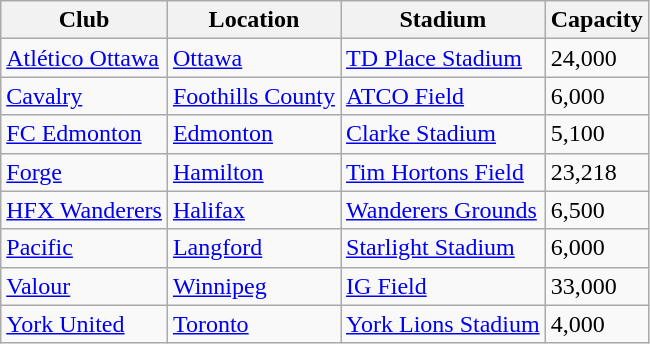<table class="wikitable sortable" style="text-align:left">
<tr>
<th>Club</th>
<th>Location</th>
<th>Stadium</th>
<th>Capacity</th>
</tr>
<tr>
<td><a href='#'>Atlético Ottawa</a></td>
<td><a href='#'>Ottawa</a></td>
<td><a href='#'>TD Place Stadium</a></td>
<td>24,000</td>
</tr>
<tr>
<td><a href='#'>Cavalry</a></td>
<td><a href='#'>Foothills County</a></td>
<td><a href='#'>ATCO Field</a></td>
<td>6,000</td>
</tr>
<tr>
<td><a href='#'>FC Edmonton</a></td>
<td><a href='#'>Edmonton</a></td>
<td><a href='#'>Clarke Stadium</a></td>
<td>5,100</td>
</tr>
<tr>
<td><a href='#'>Forge</a></td>
<td><a href='#'>Hamilton</a></td>
<td><a href='#'>Tim Hortons Field</a></td>
<td>23,218</td>
</tr>
<tr>
<td><a href='#'>HFX Wanderers</a></td>
<td><a href='#'>Halifax</a></td>
<td><a href='#'>Wanderers Grounds</a></td>
<td>6,500</td>
</tr>
<tr>
<td><a href='#'>Pacific</a></td>
<td><a href='#'>Langford</a></td>
<td><a href='#'>Starlight Stadium</a></td>
<td>6,000</td>
</tr>
<tr>
<td><a href='#'>Valour</a></td>
<td><a href='#'>Winnipeg</a></td>
<td><a href='#'>IG Field</a></td>
<td>33,000</td>
</tr>
<tr>
<td><a href='#'>York United</a></td>
<td><a href='#'>Toronto</a></td>
<td><a href='#'>York Lions Stadium</a></td>
<td>4,000</td>
</tr>
</table>
